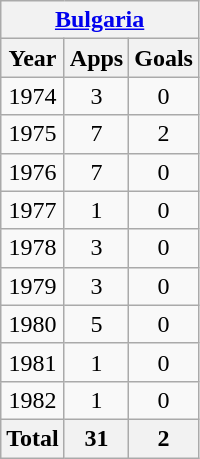<table class="wikitable" style="text-align:center">
<tr>
<th colspan=3><a href='#'>Bulgaria</a></th>
</tr>
<tr>
<th>Year</th>
<th>Apps</th>
<th>Goals</th>
</tr>
<tr>
<td>1974</td>
<td>3</td>
<td>0</td>
</tr>
<tr>
<td>1975</td>
<td>7</td>
<td>2</td>
</tr>
<tr>
<td>1976</td>
<td>7</td>
<td>0</td>
</tr>
<tr>
<td>1977</td>
<td>1</td>
<td>0</td>
</tr>
<tr>
<td>1978</td>
<td>3</td>
<td>0</td>
</tr>
<tr>
<td>1979</td>
<td>3</td>
<td>0</td>
</tr>
<tr>
<td>1980</td>
<td>5</td>
<td>0</td>
</tr>
<tr>
<td>1981</td>
<td>1</td>
<td>0</td>
</tr>
<tr>
<td>1982</td>
<td>1</td>
<td>0</td>
</tr>
<tr>
<th>Total</th>
<th>31</th>
<th>2</th>
</tr>
</table>
